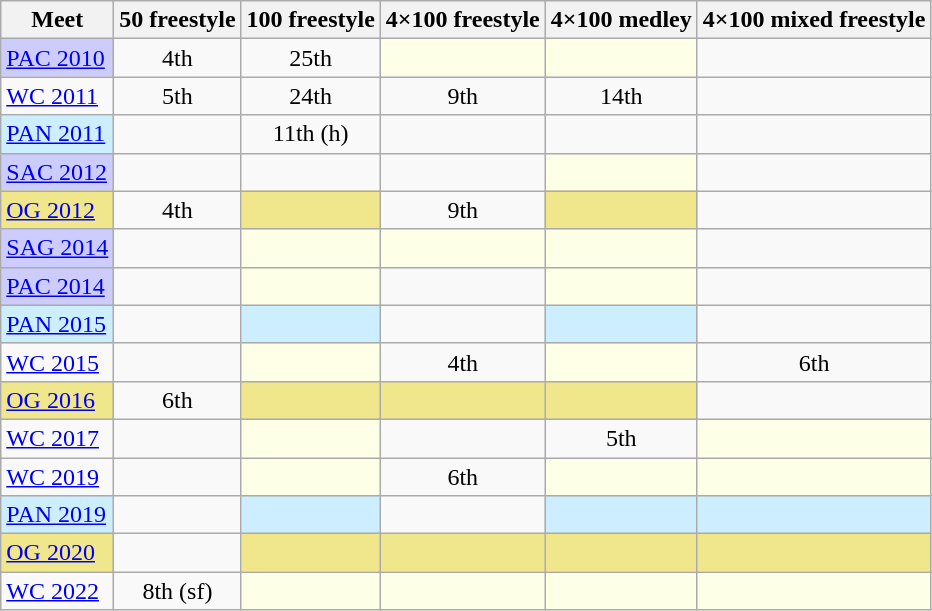<table class="sortable wikitable">
<tr>
<th>Meet</th>
<th class="unsortable">50 freestyle</th>
<th class="unsortable">100 freestyle</th>
<th class="unsortable">4×100 freestyle</th>
<th class="unsortable">4×100 medley</th>
<th class="unsortable">4×100 mixed freestyle</th>
</tr>
<tr>
<td style="background:#ccccff"><a href='#'>PAC 2010</a></td>
<td align="center">4th</td>
<td align="center">25th</td>
<td style="background:#fdffe7"></td>
<td style="background:#fdffe7"></td>
<td></td>
</tr>
<tr>
<td><a href='#'>WC 2011</a></td>
<td align="center">5th</td>
<td align="center">24th</td>
<td align="center">9th</td>
<td align="center">14th</td>
<td></td>
</tr>
<tr>
<td style="background:#cceeff"><a href='#'>PAN 2011</a></td>
<td align="center"></td>
<td align="center">11th (h)</td>
<td align="center"></td>
<td align="center"></td>
<td></td>
</tr>
<tr>
<td style="background:#ccccff"><a href='#'>SAC 2012</a></td>
<td align="center"></td>
<td align="center"></td>
<td align="center"></td>
<td style="background:#fdffe7"></td>
<td></td>
</tr>
<tr>
<td style="background:#f0e68c"><a href='#'>OG 2012</a></td>
<td align="center">4th</td>
<td style="background:#f0e68c"></td>
<td align="center">9th</td>
<td style="background:#f0e68c"></td>
<td></td>
</tr>
<tr>
<td style="background:#ccccff"><a href='#'>SAG 2014</a></td>
<td align="center"></td>
<td style="background:#fdffe7"></td>
<td style="background:#fdffe7"></td>
<td style="background:#fdffe7"></td>
<td></td>
</tr>
<tr>
<td style="background:#ccccff"><a href='#'>PAC 2014</a></td>
<td align="center"></td>
<td style="background:#fdffe7"></td>
<td align="center"></td>
<td style="background:#fdffe7"></td>
<td></td>
</tr>
<tr>
<td style="background:#cceeff"><a href='#'>PAN 2015</a></td>
<td align="center"></td>
<td style="background:#cceeff"></td>
<td align="center"></td>
<td style="background:#cceeff"></td>
<td></td>
</tr>
<tr>
<td><a href='#'>WC 2015</a></td>
<td align="center"></td>
<td style="background:#fdffe7"></td>
<td align="center">4th</td>
<td style="background:#fdffe7"></td>
<td align="center">6th</td>
</tr>
<tr>
<td style="background:#f0e68c"><a href='#'>OG 2016</a></td>
<td align="center">6th</td>
<td style="background:#f0e68c"></td>
<td style="background:#f0e68c"></td>
<td style="background:#f0e68c"></td>
<td></td>
</tr>
<tr>
<td><a href='#'>WC 2017</a></td>
<td align="center"></td>
<td style="background:#fdffe7"></td>
<td align="center"></td>
<td align="center">5th</td>
<td style="background:#fdffe7"></td>
</tr>
<tr>
<td><a href='#'>WC 2019</a></td>
<td align="center"></td>
<td style="background:#fdffe7"></td>
<td align="center">6th</td>
<td style="background:#fdffe7"></td>
<td style="background:#fdffe7"></td>
</tr>
<tr>
<td style="background:#cceeff"><a href='#'>PAN 2019</a></td>
<td align="center"></td>
<td style="background:#cceeff"></td>
<td align="center"></td>
<td style="background:#cceeff"></td>
<td style="background:#cceeff"></td>
</tr>
<tr>
<td style="background:#f0e68c"><a href='#'>OG 2020</a></td>
<td align="center"></td>
<td style="background:#f0e68c"></td>
<td style="background:#f0e68c"></td>
<td style="background:#f0e68c"></td>
<td style="background:#f0e68c"></td>
</tr>
<tr>
<td><a href='#'>WC 2022</a></td>
<td align="center">8th (sf)</td>
<td style="background:#fdffe7"></td>
<td style="background:#fdffe7"></td>
<td style="background:#fdffe7"></td>
<td style="background:#fdffe7"></td>
</tr>
</table>
